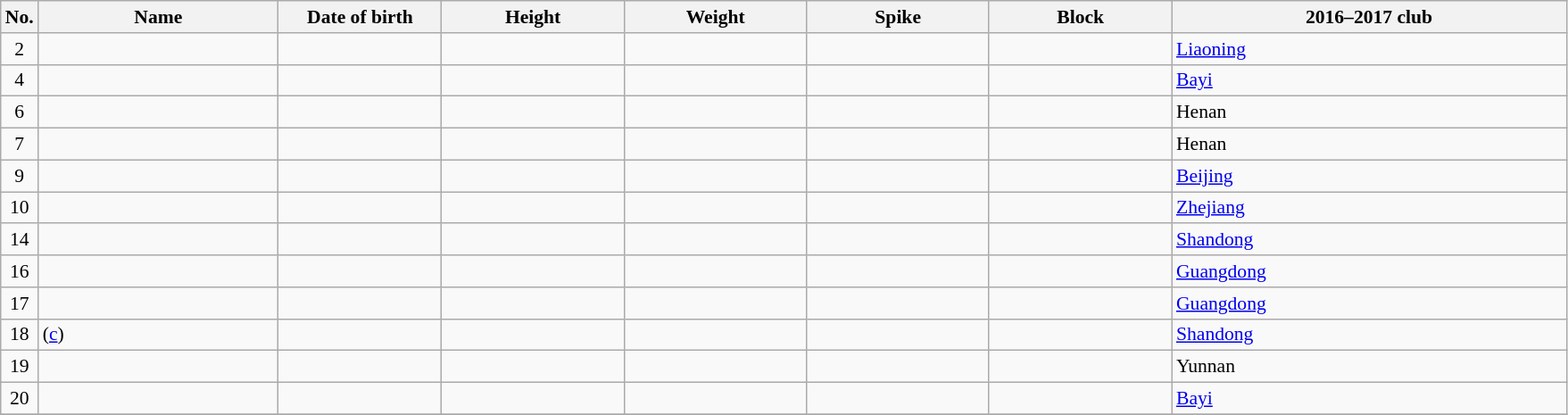<table class="wikitable sortable" style="font-size:90%; text-align:center;">
<tr>
<th>No.</th>
<th style="width:12em">Name</th>
<th style="width:8em">Date of birth</th>
<th style="width:9em">Height</th>
<th style="width:9em">Weight</th>
<th style="width:9em">Spike</th>
<th style="width:9em">Block</th>
<th style="width:20em">2016–2017 club</th>
</tr>
<tr>
<td>2</td>
<td align=left></td>
<td align=right></td>
<td></td>
<td></td>
<td></td>
<td></td>
<td align=left> <a href='#'>Liaoning</a></td>
</tr>
<tr>
<td>4</td>
<td align=left></td>
<td align=right></td>
<td></td>
<td></td>
<td></td>
<td></td>
<td align=left> <a href='#'>Bayi</a></td>
</tr>
<tr>
<td>6</td>
<td align=left></td>
<td align=right></td>
<td></td>
<td></td>
<td></td>
<td></td>
<td align=left> Henan</td>
</tr>
<tr>
<td>7</td>
<td align=left></td>
<td align=right></td>
<td></td>
<td></td>
<td></td>
<td></td>
<td align=left> Henan</td>
</tr>
<tr>
<td>9</td>
<td align=left></td>
<td align=right></td>
<td></td>
<td></td>
<td></td>
<td></td>
<td align=left> <a href='#'>Beijing</a></td>
</tr>
<tr>
<td>10</td>
<td align=left></td>
<td align=right></td>
<td></td>
<td></td>
<td></td>
<td></td>
<td align=left> <a href='#'>Zhejiang</a></td>
</tr>
<tr>
<td>14</td>
<td align=left></td>
<td align=right></td>
<td></td>
<td></td>
<td></td>
<td></td>
<td align=left> <a href='#'>Shandong</a></td>
</tr>
<tr>
<td>16</td>
<td align=left></td>
<td align=right></td>
<td></td>
<td></td>
<td></td>
<td></td>
<td align=left> <a href='#'>Guangdong</a></td>
</tr>
<tr>
<td>17</td>
<td align=left></td>
<td align=right></td>
<td></td>
<td></td>
<td></td>
<td></td>
<td align=left> <a href='#'>Guangdong</a></td>
</tr>
<tr>
<td>18</td>
<td align=left> (<a href='#'>c</a>)</td>
<td align=right></td>
<td></td>
<td></td>
<td></td>
<td></td>
<td align=left> <a href='#'>Shandong</a></td>
</tr>
<tr>
<td>19</td>
<td align=left></td>
<td align=right></td>
<td></td>
<td></td>
<td></td>
<td></td>
<td align=left> Yunnan</td>
</tr>
<tr>
<td>20</td>
<td align=left></td>
<td align=right></td>
<td></td>
<td></td>
<td></td>
<td></td>
<td align=left> <a href='#'>Bayi</a></td>
</tr>
<tr>
</tr>
</table>
